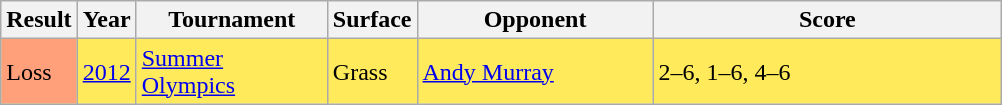<table class="sortable wikitable">
<tr>
<th>Result</th>
<th>Year</th>
<th width=120>Tournament</th>
<th>Surface</th>
<th width=150>Opponent</th>
<th width=225 class="unsortable">Score</th>
</tr>
<tr bgcolor=FFEA5C>
<td bgcolor=FFA07A>Loss</td>
<td><a href='#'>2012</a></td>
<td><a href='#'>Summer Olympics</a></td>
<td>Grass</td>
<td> <a href='#'>Andy Murray</a></td>
<td>2–6, 1–6, 4–6</td>
</tr>
</table>
